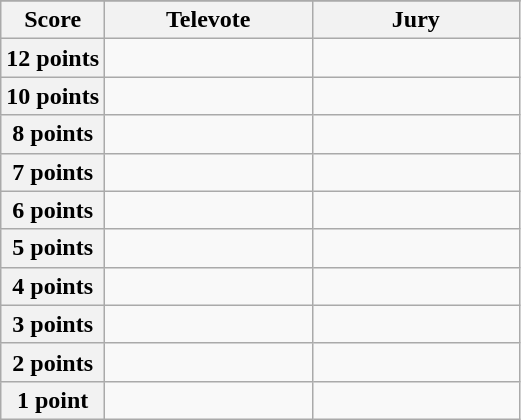<table class="wikitable">
<tr>
</tr>
<tr>
<th scope="col" width="20%">Score</th>
<th scope="col" width="40%">Televote</th>
<th scope="col" width="40%">Jury</th>
</tr>
<tr>
<th scope="row">12 points</th>
<td></td>
<td></td>
</tr>
<tr>
<th scope="row">10 points</th>
<td></td>
<td></td>
</tr>
<tr>
<th scope="row">8 points</th>
<td></td>
<td></td>
</tr>
<tr>
<th scope="row">7 points</th>
<td></td>
<td></td>
</tr>
<tr>
<th scope="row">6 points</th>
<td></td>
<td></td>
</tr>
<tr>
<th scope="row">5 points</th>
<td></td>
<td></td>
</tr>
<tr>
<th scope="row">4 points</th>
<td></td>
<td></td>
</tr>
<tr>
<th scope="row">3 points</th>
<td></td>
<td></td>
</tr>
<tr>
<th scope="row">2 points</th>
<td></td>
<td></td>
</tr>
<tr>
<th scope="row">1 point</th>
<td></td>
<td></td>
</tr>
</table>
